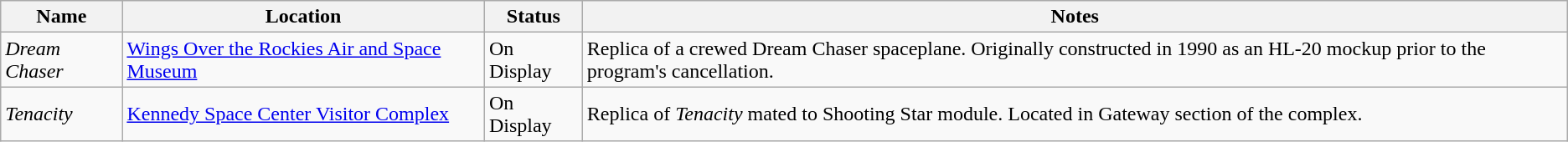<table class="wikitable">
<tr>
<th>Name</th>
<th>Location</th>
<th>Status</th>
<th>Notes</th>
</tr>
<tr>
<td><em>Dream Chaser</em></td>
<td><a href='#'>Wings Over the Rockies Air and Space Museum</a></td>
<td>On Display</td>
<td>Replica of a crewed Dream Chaser spaceplane. Originally constructed in 1990 as an HL-20 mockup prior to the program's cancellation.</td>
</tr>
<tr>
<td><em>Tenacity</em></td>
<td><a href='#'>Kennedy Space Center Visitor Complex</a></td>
<td>On Display</td>
<td>Replica of <em>Tenacity</em> mated to Shooting Star module. Located in Gateway section of the complex.</td>
</tr>
</table>
